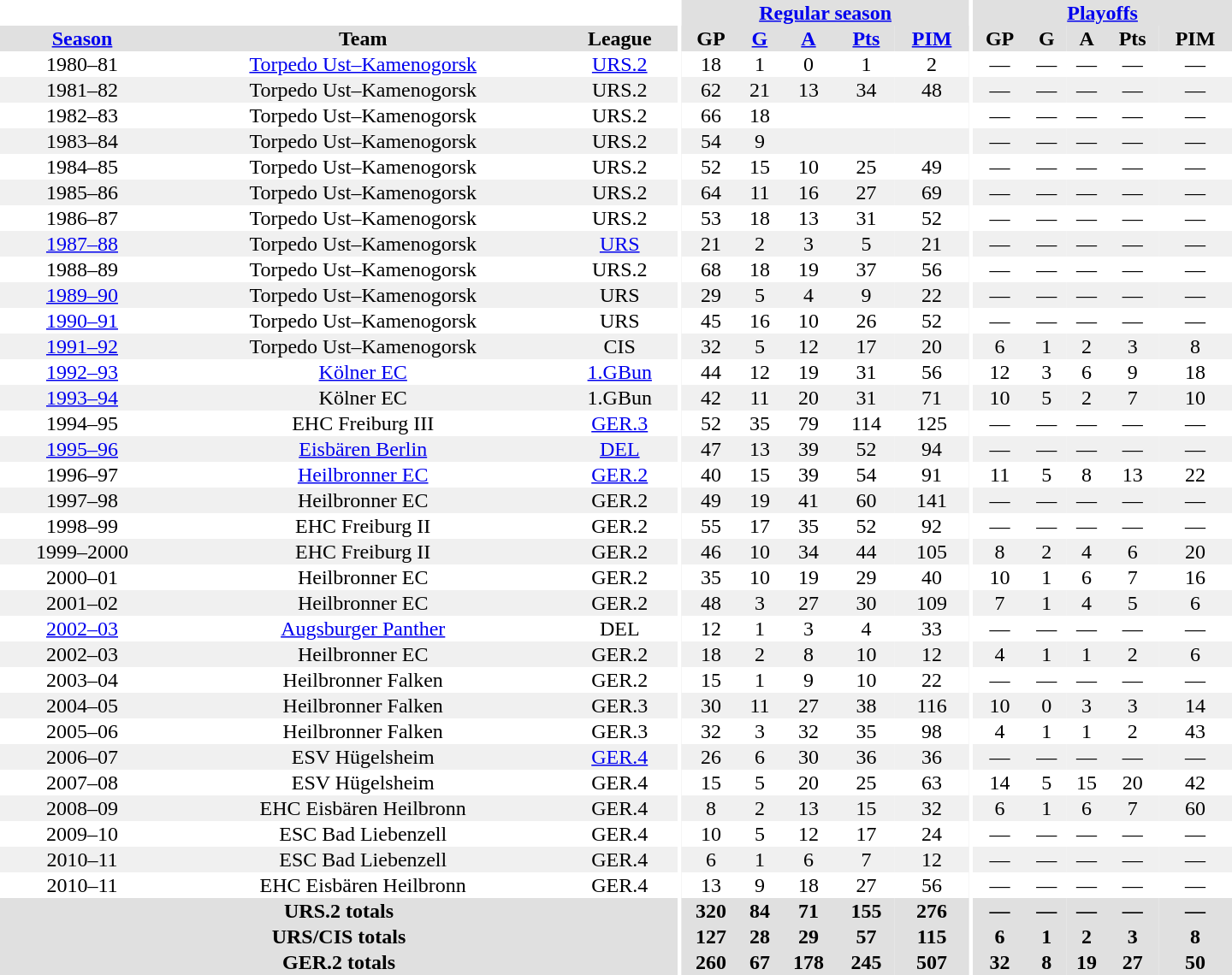<table border="0" cellpadding="1" cellspacing="0" style="text-align:center; width:60em">
<tr bgcolor="#e0e0e0">
<th colspan="3" bgcolor="#ffffff"></th>
<th rowspan="100" bgcolor="#ffffff"></th>
<th colspan="5"><a href='#'>Regular season</a></th>
<th rowspan="100" bgcolor="#ffffff"></th>
<th colspan="5"><a href='#'>Playoffs</a></th>
</tr>
<tr bgcolor="#e0e0e0">
<th><a href='#'>Season</a></th>
<th>Team</th>
<th>League</th>
<th>GP</th>
<th><a href='#'>G</a></th>
<th><a href='#'>A</a></th>
<th><a href='#'>Pts</a></th>
<th><a href='#'>PIM</a></th>
<th>GP</th>
<th>G</th>
<th>A</th>
<th>Pts</th>
<th>PIM</th>
</tr>
<tr>
<td>1980–81</td>
<td><a href='#'>Torpedo Ust–Kamenogorsk</a></td>
<td><a href='#'>URS.2</a></td>
<td>18</td>
<td>1</td>
<td>0</td>
<td>1</td>
<td>2</td>
<td>—</td>
<td>—</td>
<td>—</td>
<td>—</td>
<td>—</td>
</tr>
<tr bgcolor="#f0f0f0">
<td>1981–82</td>
<td>Torpedo Ust–Kamenogorsk</td>
<td>URS.2</td>
<td>62</td>
<td>21</td>
<td>13</td>
<td>34</td>
<td>48</td>
<td>—</td>
<td>—</td>
<td>—</td>
<td>—</td>
<td>—</td>
</tr>
<tr>
<td>1982–83</td>
<td>Torpedo Ust–Kamenogorsk</td>
<td>URS.2</td>
<td>66</td>
<td>18</td>
<td></td>
<td></td>
<td></td>
<td>—</td>
<td>—</td>
<td>—</td>
<td>—</td>
<td>—</td>
</tr>
<tr bgcolor="#f0f0f0">
<td>1983–84</td>
<td>Torpedo Ust–Kamenogorsk</td>
<td>URS.2</td>
<td>54</td>
<td>9</td>
<td></td>
<td></td>
<td></td>
<td>—</td>
<td>—</td>
<td>—</td>
<td>—</td>
<td>—</td>
</tr>
<tr>
<td>1984–85</td>
<td>Torpedo Ust–Kamenogorsk</td>
<td>URS.2</td>
<td>52</td>
<td>15</td>
<td>10</td>
<td>25</td>
<td>49</td>
<td>—</td>
<td>—</td>
<td>—</td>
<td>—</td>
<td>—</td>
</tr>
<tr bgcolor="#f0f0f0">
<td>1985–86</td>
<td>Torpedo Ust–Kamenogorsk</td>
<td>URS.2</td>
<td>64</td>
<td>11</td>
<td>16</td>
<td>27</td>
<td>69</td>
<td>—</td>
<td>—</td>
<td>—</td>
<td>—</td>
<td>—</td>
</tr>
<tr>
<td>1986–87</td>
<td>Torpedo Ust–Kamenogorsk</td>
<td>URS.2</td>
<td>53</td>
<td>18</td>
<td>13</td>
<td>31</td>
<td>52</td>
<td>—</td>
<td>—</td>
<td>—</td>
<td>—</td>
<td>—</td>
</tr>
<tr bgcolor="#f0f0f0">
<td><a href='#'>1987–88</a></td>
<td>Torpedo Ust–Kamenogorsk</td>
<td><a href='#'>URS</a></td>
<td>21</td>
<td>2</td>
<td>3</td>
<td>5</td>
<td>21</td>
<td>—</td>
<td>—</td>
<td>—</td>
<td>—</td>
<td>—</td>
</tr>
<tr>
<td>1988–89</td>
<td>Torpedo Ust–Kamenogorsk</td>
<td>URS.2</td>
<td>68</td>
<td>18</td>
<td>19</td>
<td>37</td>
<td>56</td>
<td>—</td>
<td>—</td>
<td>—</td>
<td>—</td>
<td>—</td>
</tr>
<tr bgcolor="#f0f0f0">
<td><a href='#'>1989–90</a></td>
<td>Torpedo Ust–Kamenogorsk</td>
<td>URS</td>
<td>29</td>
<td>5</td>
<td>4</td>
<td>9</td>
<td>22</td>
<td>—</td>
<td>—</td>
<td>—</td>
<td>—</td>
<td>—</td>
</tr>
<tr>
<td><a href='#'>1990–91</a></td>
<td>Torpedo Ust–Kamenogorsk</td>
<td>URS</td>
<td>45</td>
<td>16</td>
<td>10</td>
<td>26</td>
<td>52</td>
<td>—</td>
<td>—</td>
<td>—</td>
<td>—</td>
<td>—</td>
</tr>
<tr bgcolor="#f0f0f0">
<td><a href='#'>1991–92</a></td>
<td>Torpedo Ust–Kamenogorsk</td>
<td>CIS</td>
<td>32</td>
<td>5</td>
<td>12</td>
<td>17</td>
<td>20</td>
<td>6</td>
<td>1</td>
<td>2</td>
<td>3</td>
<td>8</td>
</tr>
<tr>
<td><a href='#'>1992–93</a></td>
<td><a href='#'>Kölner EC</a></td>
<td><a href='#'>1.GBun</a></td>
<td>44</td>
<td>12</td>
<td>19</td>
<td>31</td>
<td>56</td>
<td>12</td>
<td>3</td>
<td>6</td>
<td>9</td>
<td>18</td>
</tr>
<tr bgcolor="#f0f0f0">
<td><a href='#'>1993–94</a></td>
<td>Kölner EC</td>
<td>1.GBun</td>
<td>42</td>
<td>11</td>
<td>20</td>
<td>31</td>
<td>71</td>
<td>10</td>
<td>5</td>
<td>2</td>
<td>7</td>
<td>10</td>
</tr>
<tr>
<td>1994–95</td>
<td>EHC Freiburg III</td>
<td><a href='#'>GER.3</a></td>
<td>52</td>
<td>35</td>
<td>79</td>
<td>114</td>
<td>125</td>
<td>—</td>
<td>—</td>
<td>—</td>
<td>—</td>
<td>—</td>
</tr>
<tr bgcolor="#f0f0f0">
<td><a href='#'>1995–96</a></td>
<td><a href='#'>Eisbären Berlin</a></td>
<td><a href='#'>DEL</a></td>
<td>47</td>
<td>13</td>
<td>39</td>
<td>52</td>
<td>94</td>
<td>—</td>
<td>—</td>
<td>—</td>
<td>—</td>
<td>—</td>
</tr>
<tr>
<td>1996–97</td>
<td><a href='#'>Heilbronner EC</a></td>
<td><a href='#'>GER.2</a></td>
<td>40</td>
<td>15</td>
<td>39</td>
<td>54</td>
<td>91</td>
<td>11</td>
<td>5</td>
<td>8</td>
<td>13</td>
<td>22</td>
</tr>
<tr bgcolor="#f0f0f0">
<td>1997–98</td>
<td>Heilbronner EC</td>
<td>GER.2</td>
<td>49</td>
<td>19</td>
<td>41</td>
<td>60</td>
<td>141</td>
<td>—</td>
<td>—</td>
<td>—</td>
<td>—</td>
<td>—</td>
</tr>
<tr>
<td>1998–99</td>
<td>EHC Freiburg II</td>
<td>GER.2</td>
<td>55</td>
<td>17</td>
<td>35</td>
<td>52</td>
<td>92</td>
<td>—</td>
<td>—</td>
<td>—</td>
<td>—</td>
<td>—</td>
</tr>
<tr bgcolor="#f0f0f0">
<td>1999–2000</td>
<td>EHC Freiburg II</td>
<td>GER.2</td>
<td>46</td>
<td>10</td>
<td>34</td>
<td>44</td>
<td>105</td>
<td>8</td>
<td>2</td>
<td>4</td>
<td>6</td>
<td>20</td>
</tr>
<tr>
<td>2000–01</td>
<td>Heilbronner EC</td>
<td>GER.2</td>
<td>35</td>
<td>10</td>
<td>19</td>
<td>29</td>
<td>40</td>
<td>10</td>
<td>1</td>
<td>6</td>
<td>7</td>
<td>16</td>
</tr>
<tr bgcolor="#f0f0f0">
<td>2001–02</td>
<td>Heilbronner EC</td>
<td>GER.2</td>
<td>48</td>
<td>3</td>
<td>27</td>
<td>30</td>
<td>109</td>
<td>7</td>
<td>1</td>
<td>4</td>
<td>5</td>
<td>6</td>
</tr>
<tr>
<td><a href='#'>2002–03</a></td>
<td><a href='#'>Augsburger Panther</a></td>
<td>DEL</td>
<td>12</td>
<td>1</td>
<td>3</td>
<td>4</td>
<td>33</td>
<td>—</td>
<td>—</td>
<td>—</td>
<td>—</td>
<td>—</td>
</tr>
<tr bgcolor="#f0f0f0">
<td>2002–03</td>
<td>Heilbronner EC</td>
<td>GER.2</td>
<td>18</td>
<td>2</td>
<td>8</td>
<td>10</td>
<td>12</td>
<td>4</td>
<td>1</td>
<td>1</td>
<td>2</td>
<td>6</td>
</tr>
<tr>
<td>2003–04</td>
<td>Heilbronner Falken</td>
<td>GER.2</td>
<td>15</td>
<td>1</td>
<td>9</td>
<td>10</td>
<td>22</td>
<td>—</td>
<td>—</td>
<td>—</td>
<td>—</td>
<td>—</td>
</tr>
<tr bgcolor="#f0f0f0">
<td>2004–05</td>
<td>Heilbronner Falken</td>
<td>GER.3</td>
<td>30</td>
<td>11</td>
<td>27</td>
<td>38</td>
<td>116</td>
<td>10</td>
<td>0</td>
<td>3</td>
<td>3</td>
<td>14</td>
</tr>
<tr>
<td>2005–06</td>
<td>Heilbronner Falken</td>
<td>GER.3</td>
<td>32</td>
<td>3</td>
<td>32</td>
<td>35</td>
<td>98</td>
<td>4</td>
<td>1</td>
<td>1</td>
<td>2</td>
<td>43</td>
</tr>
<tr bgcolor="#f0f0f0">
<td>2006–07</td>
<td>ESV Hügelsheim</td>
<td><a href='#'>GER.4</a></td>
<td>26</td>
<td>6</td>
<td>30</td>
<td>36</td>
<td>36</td>
<td>—</td>
<td>—</td>
<td>—</td>
<td>—</td>
<td>—</td>
</tr>
<tr>
<td>2007–08</td>
<td>ESV Hügelsheim</td>
<td>GER.4</td>
<td>15</td>
<td>5</td>
<td>20</td>
<td>25</td>
<td>63</td>
<td>14</td>
<td>5</td>
<td>15</td>
<td>20</td>
<td>42</td>
</tr>
<tr bgcolor="#f0f0f0">
<td>2008–09</td>
<td>EHC Eisbären Heilbronn</td>
<td>GER.4</td>
<td>8</td>
<td>2</td>
<td>13</td>
<td>15</td>
<td>32</td>
<td>6</td>
<td>1</td>
<td>6</td>
<td>7</td>
<td>60</td>
</tr>
<tr>
<td>2009–10</td>
<td>ESC Bad Liebenzell</td>
<td>GER.4</td>
<td>10</td>
<td>5</td>
<td>12</td>
<td>17</td>
<td>24</td>
<td>—</td>
<td>—</td>
<td>—</td>
<td>—</td>
<td>—</td>
</tr>
<tr bgcolor="#f0f0f0">
<td>2010–11</td>
<td>ESC Bad Liebenzell</td>
<td>GER.4</td>
<td>6</td>
<td>1</td>
<td>6</td>
<td>7</td>
<td>12</td>
<td>—</td>
<td>—</td>
<td>—</td>
<td>—</td>
<td>—</td>
</tr>
<tr>
<td>2010–11</td>
<td>EHC Eisbären Heilbronn</td>
<td>GER.4</td>
<td>13</td>
<td>9</td>
<td>18</td>
<td>27</td>
<td>56</td>
<td>—</td>
<td>—</td>
<td>—</td>
<td>—</td>
<td>—</td>
</tr>
<tr bgcolor="#e0e0e0">
<th colspan="3">URS.2 totals</th>
<th>320</th>
<th>84</th>
<th>71</th>
<th>155</th>
<th>276</th>
<th>—</th>
<th>—</th>
<th>—</th>
<th>—</th>
<th>—</th>
</tr>
<tr bgcolor="#e0e0e0">
<th colspan="3">URS/CIS totals</th>
<th>127</th>
<th>28</th>
<th>29</th>
<th>57</th>
<th>115</th>
<th>6</th>
<th>1</th>
<th>2</th>
<th>3</th>
<th>8</th>
</tr>
<tr bgcolor="#e0e0e0">
<th colspan="3">GER.2 totals</th>
<th>260</th>
<th>67</th>
<th>178</th>
<th>245</th>
<th>507</th>
<th>32</th>
<th>8</th>
<th>19</th>
<th>27</th>
<th>50</th>
</tr>
</table>
